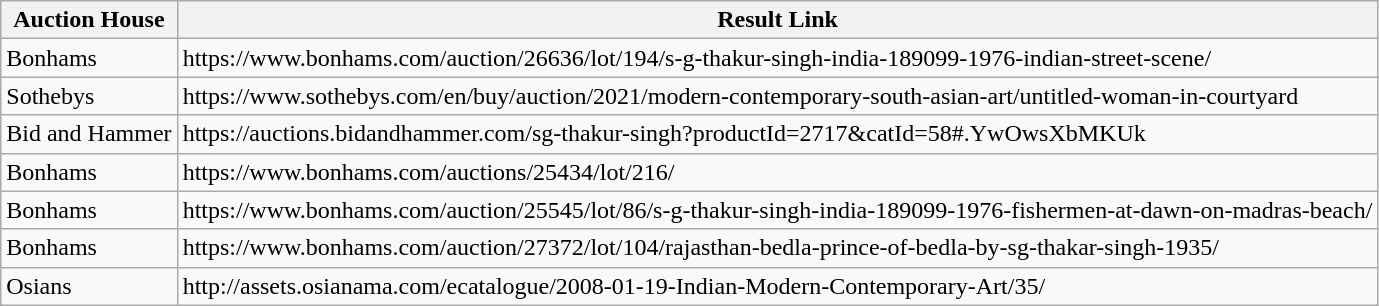<table class="wikitable sortable">
<tr>
<th>Auction House</th>
<th>Result Link</th>
</tr>
<tr>
<td>Bonhams</td>
<td>https://www.bonhams.com/auction/26636/lot/194/s-g-thakur-singh-india-189099-1976-indian-street-scene/</td>
</tr>
<tr>
<td>Sothebys</td>
<td>https://www.sothebys.com/en/buy/auction/2021/modern-contemporary-south-asian-art/untitled-woman-in-courtyard</td>
</tr>
<tr>
<td>Bid and Hammer</td>
<td>https://auctions.bidandhammer.com/sg-thakur-singh?productId=2717&catId=58#.YwOwsXbMKUk</td>
</tr>
<tr>
<td>Bonhams</td>
<td>https://www.bonhams.com/auctions/25434/lot/216/</td>
</tr>
<tr>
<td>Bonhams</td>
<td>https://www.bonhams.com/auction/25545/lot/86/s-g-thakur-singh-india-189099-1976-fishermen-at-dawn-on-madras-beach/</td>
</tr>
<tr>
<td>Bonhams</td>
<td>https://www.bonhams.com/auction/27372/lot/104/rajasthan-bedla-prince-of-bedla-by-sg-thakar-singh-1935/</td>
</tr>
<tr>
<td>Osians</td>
<td>http://assets.osianama.com/ecatalogue/2008-01-19-Indian-Modern-Contemporary-Art/35/</td>
</tr>
</table>
